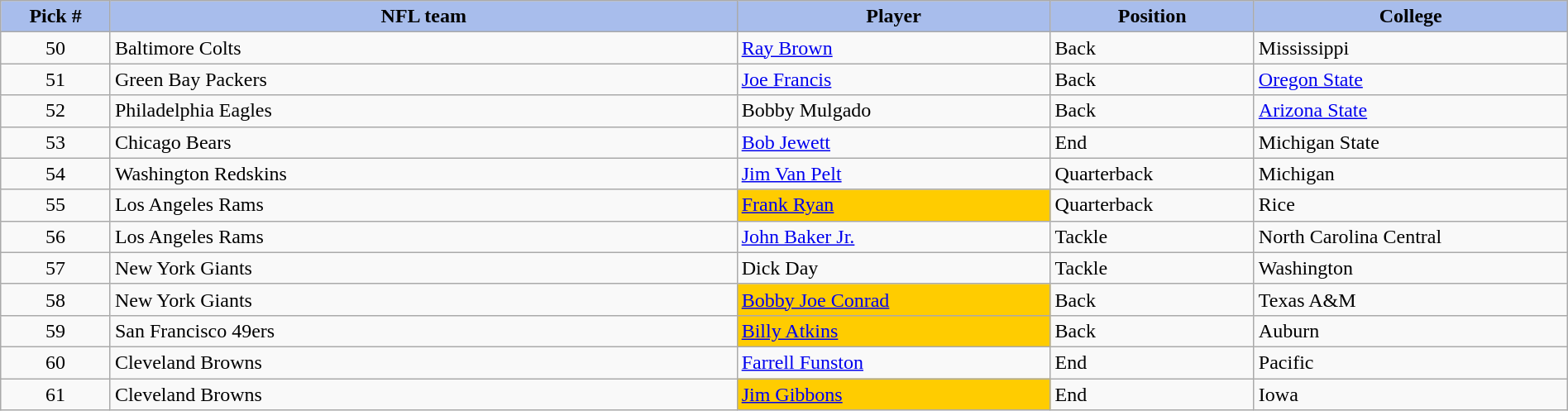<table class="wikitable sortable sortable" style="width: 100%">
<tr>
<th style="background:#A8BDEC;" width=7%>Pick #</th>
<th width=40% style="background:#A8BDEC;">NFL team</th>
<th width=20% style="background:#A8BDEC;">Player</th>
<th width=13% style="background:#A8BDEC;">Position</th>
<th style="background:#A8BDEC;">College</th>
</tr>
<tr>
<td align=center>50</td>
<td>Baltimore Colts</td>
<td><a href='#'>Ray Brown</a></td>
<td>Back</td>
<td>Mississippi</td>
</tr>
<tr>
<td align=center>51</td>
<td>Green Bay Packers</td>
<td><a href='#'>Joe Francis</a></td>
<td>Back</td>
<td><a href='#'>Oregon State</a></td>
</tr>
<tr>
<td align=center>52</td>
<td>Philadelphia Eagles</td>
<td>Bobby Mulgado</td>
<td>Back</td>
<td><a href='#'>Arizona State</a></td>
</tr>
<tr>
<td align=center>53</td>
<td>Chicago Bears</td>
<td><a href='#'>Bob Jewett</a></td>
<td>End</td>
<td>Michigan State</td>
</tr>
<tr>
<td align=center>54</td>
<td>Washington Redskins</td>
<td><a href='#'>Jim Van Pelt</a></td>
<td>Quarterback</td>
<td>Michigan</td>
</tr>
<tr>
<td align=center>55</td>
<td>Los Angeles Rams</td>
<td bgcolor="#FFCC00"><a href='#'>Frank Ryan</a></td>
<td>Quarterback</td>
<td>Rice</td>
</tr>
<tr>
<td align=center>56</td>
<td>Los Angeles Rams</td>
<td><a href='#'>John Baker Jr.</a></td>
<td>Tackle</td>
<td>North Carolina Central</td>
</tr>
<tr>
<td align=center>57</td>
<td>New York Giants</td>
<td>Dick Day</td>
<td>Tackle</td>
<td>Washington</td>
</tr>
<tr>
<td align=center>58</td>
<td>New York Giants</td>
<td bgcolor="#FFCC00"><a href='#'>Bobby Joe Conrad</a></td>
<td>Back</td>
<td>Texas A&M</td>
</tr>
<tr>
<td align=center>59</td>
<td>San Francisco 49ers</td>
<td bgcolor="#FFCC00"><a href='#'>Billy Atkins</a></td>
<td>Back</td>
<td>Auburn</td>
</tr>
<tr>
<td align=center>60</td>
<td>Cleveland Browns</td>
<td><a href='#'>Farrell Funston</a></td>
<td>End</td>
<td>Pacific</td>
</tr>
<tr>
<td align=center>61</td>
<td>Cleveland Browns</td>
<td bgcolor="#FFCC00"><a href='#'>Jim Gibbons</a></td>
<td>End</td>
<td>Iowa</td>
</tr>
</table>
